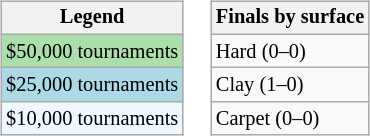<table>
<tr valign=top>
<td><br><table class=wikitable style="font-size:85%">
<tr>
<th>Legend</th>
</tr>
<tr style="background:#addfad;">
<td>$50,000 tournaments</td>
</tr>
<tr style="background:lightblue;">
<td>$25,000 tournaments</td>
</tr>
<tr style="background:#f0f8ff;">
<td>$10,000 tournaments</td>
</tr>
</table>
</td>
<td><br><table class=wikitable style="font-size:85%">
<tr>
<th>Finals by surface</th>
</tr>
<tr>
<td>Hard (0–0)</td>
</tr>
<tr>
<td>Clay (1–0)</td>
</tr>
<tr>
<td>Carpet (0–0)</td>
</tr>
</table>
</td>
</tr>
</table>
